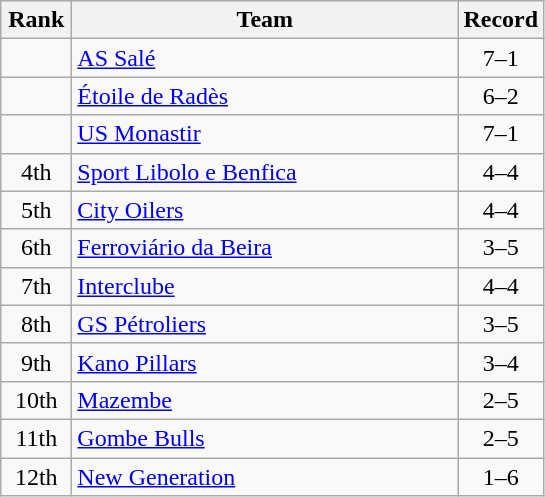<table class="wikitable" style="text-align: center">
<tr>
<th width=40>Rank</th>
<th width=250>Team</th>
<th>Record</th>
</tr>
<tr>
<td></td>
<td align=left> <a href='#'>AS Salé</a></td>
<td>7–1</td>
</tr>
<tr>
<td></td>
<td align=left> <a href='#'>Étoile de Radès</a></td>
<td>6–2</td>
</tr>
<tr>
<td></td>
<td align=left> <a href='#'>US Monastir</a></td>
<td>7–1</td>
</tr>
<tr>
<td>4th</td>
<td align=left> <a href='#'>Sport Libolo e Benfica</a></td>
<td>4–4</td>
</tr>
<tr>
<td>5th</td>
<td align=left> <a href='#'>City Oilers</a></td>
<td>4–4</td>
</tr>
<tr>
<td>6th</td>
<td align=left> <a href='#'>Ferroviário da Beira</a></td>
<td>3–5</td>
</tr>
<tr>
<td>7th</td>
<td align=left> <a href='#'>Interclube</a></td>
<td>4–4</td>
</tr>
<tr>
<td>8th</td>
<td align=left> <a href='#'>GS Pétroliers</a></td>
<td>3–5</td>
</tr>
<tr>
<td>9th</td>
<td align=left> <a href='#'>Kano Pillars</a></td>
<td>3–4</td>
</tr>
<tr>
<td>10th</td>
<td align=left> <a href='#'>Mazembe</a></td>
<td>2–5</td>
</tr>
<tr>
<td>11th</td>
<td align=left> <a href='#'>Gombe Bulls</a></td>
<td>2–5</td>
</tr>
<tr>
<td>12th</td>
<td align=left> <a href='#'>New Generation</a></td>
<td>1–6</td>
</tr>
</table>
